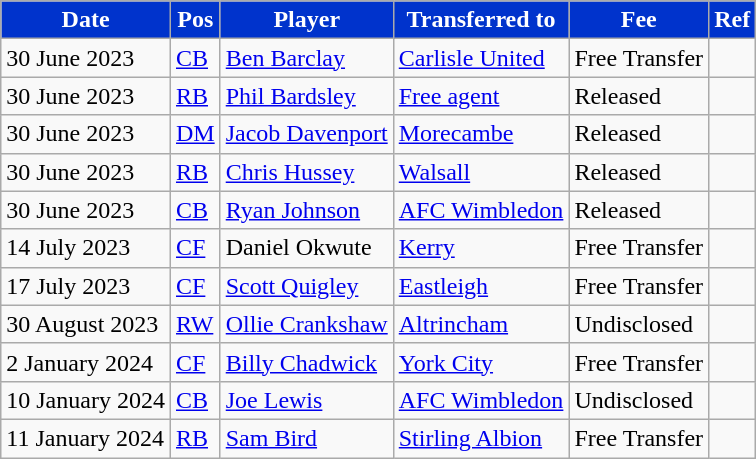<table class="wikitable plainrowheaders sortable">
<tr>
<th style="background:#0033cc;color:#fff;">Date</th>
<th style="background:#0033cc;color:#fff;">Pos</th>
<th style="background:#0033cc;color:#fff;">Player</th>
<th style="background:#0033cc;color:#fff;">Transferred to</th>
<th style="background:#0033cc;color:#fff;">Fee</th>
<th style="background:#0033cc;color:#fff;">Ref</th>
</tr>
<tr>
<td>30 June 2023</td>
<td><a href='#'>CB</a></td>
<td> <a href='#'>Ben Barclay</a></td>
<td> <a href='#'>Carlisle United</a></td>
<td>Free Transfer</td>
<td></td>
</tr>
<tr>
<td>30 June 2023</td>
<td><a href='#'>RB</a></td>
<td> <a href='#'>Phil Bardsley</a></td>
<td> <a href='#'>Free agent</a></td>
<td>Released</td>
<td></td>
</tr>
<tr>
<td>30 June 2023</td>
<td><a href='#'>DM</a></td>
<td> <a href='#'>Jacob Davenport</a></td>
<td> <a href='#'>Morecambe</a></td>
<td>Released</td>
<td></td>
</tr>
<tr>
<td>30 June 2023</td>
<td><a href='#'>RB</a></td>
<td> <a href='#'>Chris Hussey</a></td>
<td> <a href='#'>Walsall</a></td>
<td>Released</td>
<td></td>
</tr>
<tr>
<td>30 June 2023</td>
<td><a href='#'>CB</a></td>
<td> <a href='#'>Ryan Johnson</a></td>
<td> <a href='#'>AFC Wimbledon</a></td>
<td>Released</td>
<td></td>
</tr>
<tr>
<td>14 July 2023</td>
<td><a href='#'>CF</a></td>
<td> Daniel Okwute</td>
<td> <a href='#'>Kerry</a></td>
<td>Free Transfer</td>
<td></td>
</tr>
<tr>
<td>17 July 2023</td>
<td><a href='#'>CF</a></td>
<td> <a href='#'>Scott Quigley</a></td>
<td> <a href='#'>Eastleigh</a></td>
<td>Free Transfer</td>
<td></td>
</tr>
<tr>
<td>30 August 2023</td>
<td><a href='#'>RW</a></td>
<td> <a href='#'>Ollie Crankshaw</a></td>
<td> <a href='#'>Altrincham</a></td>
<td>Undisclosed</td>
<td></td>
</tr>
<tr>
<td>2 January 2024</td>
<td><a href='#'>CF</a></td>
<td> <a href='#'>Billy Chadwick</a></td>
<td> <a href='#'>York City</a></td>
<td>Free Transfer</td>
<td></td>
</tr>
<tr>
<td>10 January 2024</td>
<td><a href='#'>CB</a></td>
<td> <a href='#'>Joe Lewis</a></td>
<td> <a href='#'>AFC Wimbledon</a></td>
<td>Undisclosed</td>
<td></td>
</tr>
<tr>
<td>11 January 2024</td>
<td><a href='#'>RB</a></td>
<td> <a href='#'>Sam Bird</a></td>
<td> <a href='#'>Stirling Albion</a></td>
<td>Free Transfer</td>
<td></td>
</tr>
</table>
